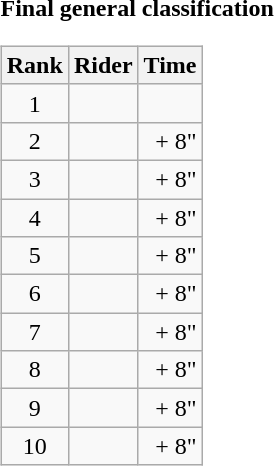<table>
<tr>
<td><strong>Final general classification</strong><br><table class="wikitable">
<tr>
<th scope="col">Rank</th>
<th scope="col">Rider</th>
<th scope="col">Time</th>
</tr>
<tr>
<td style="text-align:center;">1</td>
<td></td>
<td style="text-align:right;"></td>
</tr>
<tr>
<td style="text-align:center;">2</td>
<td></td>
<td style="text-align:right;">+ 8"</td>
</tr>
<tr>
<td style="text-align:center;">3</td>
<td></td>
<td style="text-align:right;">+ 8"</td>
</tr>
<tr>
<td style="text-align:center;">4</td>
<td></td>
<td style="text-align:right;">+ 8"</td>
</tr>
<tr>
<td style="text-align:center;">5</td>
<td></td>
<td style="text-align:right;">+ 8"</td>
</tr>
<tr>
<td style="text-align:center;">6</td>
<td></td>
<td style="text-align:right;">+ 8"</td>
</tr>
<tr>
<td style="text-align:center;">7</td>
<td></td>
<td style="text-align:right;">+ 8"</td>
</tr>
<tr>
<td style="text-align:center;">8</td>
<td></td>
<td style="text-align:right;">+ 8"</td>
</tr>
<tr>
<td style="text-align:center;">9</td>
<td></td>
<td style="text-align:right;">+ 8"</td>
</tr>
<tr>
<td style="text-align:center;">10</td>
<td></td>
<td style="text-align:right;">+ 8"</td>
</tr>
</table>
</td>
</tr>
</table>
